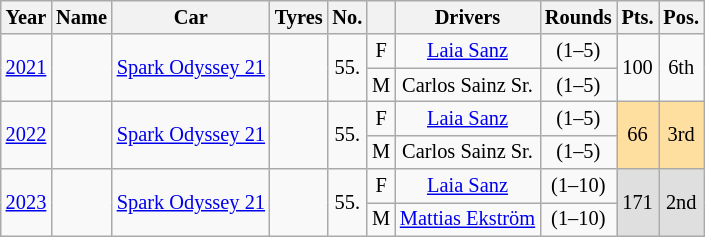<table class="wikitable" style="text-align:center; font-size:85%">
<tr>
<th>Year</th>
<th>Name</th>
<th>Car</th>
<th>Tyres</th>
<th>No.</th>
<th></th>
<th>Drivers</th>
<th>Rounds</th>
<th>Pts.</th>
<th>Pos.</th>
</tr>
<tr>
<td rowspan="2"><a href='#'>2021</a></td>
<td rowspan="2"></td>
<td rowspan="2"><a href='#'>Spark Odyssey 21</a></td>
<td rowspan="2"></td>
<td rowspan="2">55.</td>
<td>F</td>
<td> <a href='#'>Laia Sanz</a></td>
<td>(1–5)</td>
<td rowspan="2">100</td>
<td rowspan="2">6th</td>
</tr>
<tr>
<td>M</td>
<td> Carlos Sainz Sr.</td>
<td>(1–5)</td>
</tr>
<tr>
<td rowspan="2"><a href='#'>2022</a></td>
<td rowspan="2"></td>
<td rowspan="2"><a href='#'>Spark Odyssey 21</a></td>
<td rowspan="2"></td>
<td rowspan="2">55.</td>
<td>F</td>
<td> <a href='#'>Laia Sanz</a></td>
<td>(1–5)</td>
<td rowspan="2" style="background:#ffdf9f;">66</td>
<td rowspan="2" style="background:#ffdf9f;">3rd</td>
</tr>
<tr>
<td>M</td>
<td> Carlos Sainz Sr.</td>
<td>(1–5)</td>
</tr>
<tr>
<td rowspan="2"><a href='#'>2023</a></td>
<td rowspan="2"></td>
<td rowspan="2"><a href='#'>Spark Odyssey 21</a></td>
<td rowspan="2"></td>
<td rowspan="2">55.</td>
<td>F</td>
<td> <a href='#'>Laia Sanz</a></td>
<td>(1–10)</td>
<td rowspan="2" style="background:#dfdfdf;">171</td>
<td rowspan="2" style="background:#dfdfdf;">2nd</td>
</tr>
<tr>
<td>M</td>
<td> <a href='#'>Mattias Ekström</a></td>
<td>(1–10)</td>
</tr>
</table>
